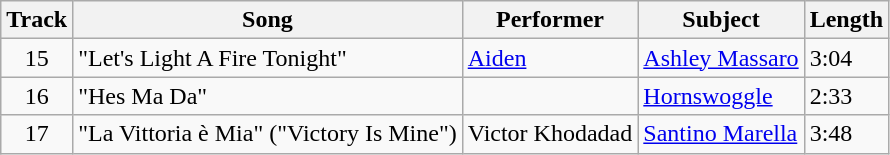<table class="wikitable">
<tr>
<th>Track</th>
<th>Song</th>
<th>Performer</th>
<th>Subject</th>
<th>Length</th>
</tr>
<tr>
<td align=center>15</td>
<td>"Let's Light A Fire Tonight"</td>
<td><a href='#'>Aiden</a></td>
<td><a href='#'>Ashley Massaro</a></td>
<td>3:04</td>
</tr>
<tr>
<td align=center>16</td>
<td>"Hes Ma Da"</td>
<td></td>
<td><a href='#'>Hornswoggle</a></td>
<td>2:33</td>
</tr>
<tr>
<td align=center>17</td>
<td>"La Vittoria è Mia" ("Victory Is Mine")</td>
<td>Victor Khodadad</td>
<td><a href='#'>Santino Marella</a></td>
<td>3:48</td>
</tr>
</table>
